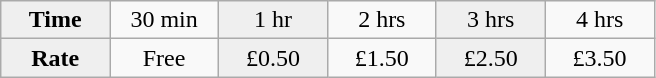<table class="wikitable">
<tr>
<th style="background:#efefef;" width="12%">Time</th>
<td width="12%" align="center">30 min</td>
<td style="background:#efefef;" width="12%" align="center">1 hr</td>
<td width="12%" align="center">2 hrs</td>
<td style="background:#efefef;" width="12%" align="center">3 hrs</td>
<td width="12%" align="center">4 hrs</td>
</tr>
<tr>
<th style="background:#efefef;">Rate</th>
<td align="center">Free</td>
<td style="background:#efefef;" align="center">£0.50</td>
<td align="center">£1.50</td>
<td style="background:#efefef;" align="center">£2.50</td>
<td align="center">£3.50</td>
</tr>
</table>
